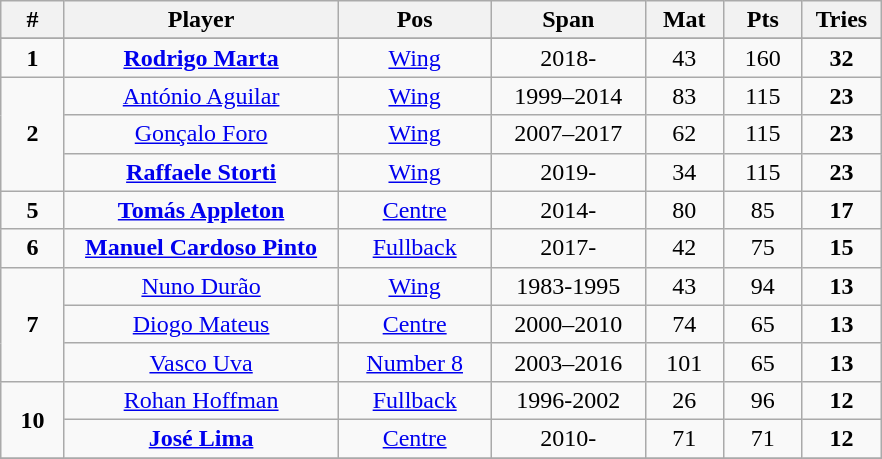<table class="wikitable" style="font-size:100%; text-align:center;">
<tr>
<th style="width:35px;">#</th>
<th style="width:175px;">Player</th>
<th style="width:95px;">Pos</th>
<th style="width:95px;">Span</th>
<th style="width:45px;">Mat</th>
<th style="width:45px;">Pts</th>
<th style="width:45px;">Tries</th>
</tr>
<tr>
</tr>
<tr>
<td><strong>1</strong></td>
<td><strong><a href='#'>Rodrigo Marta</a></strong></td>
<td><a href='#'>Wing</a></td>
<td>2018-</td>
<td>43</td>
<td>160</td>
<td><strong>32</strong></td>
</tr>
<tr>
<td rowspan=3><strong>2</strong></td>
<td><a href='#'>António Aguilar</a></td>
<td><a href='#'>Wing</a></td>
<td>1999–2014</td>
<td>83</td>
<td>115</td>
<td><strong>23</strong></td>
</tr>
<tr>
<td><a href='#'>Gonçalo Foro</a></td>
<td><a href='#'>Wing</a></td>
<td>2007–2017</td>
<td>62</td>
<td>115</td>
<td><strong>23</strong></td>
</tr>
<tr>
<td><strong><a href='#'>Raffaele Storti</a></strong></td>
<td><a href='#'>Wing</a></td>
<td>2019-</td>
<td>34</td>
<td>115</td>
<td><strong>23</strong></td>
</tr>
<tr>
<td><strong>5</strong></td>
<td><strong><a href='#'>Tomás Appleton</a></strong></td>
<td><a href='#'>Centre</a></td>
<td>2014-</td>
<td>80</td>
<td>85</td>
<td><strong>17</strong></td>
</tr>
<tr>
<td><strong>6</strong></td>
<td><strong><a href='#'>Manuel Cardoso Pinto</a></strong></td>
<td><a href='#'>Fullback</a></td>
<td>2017-</td>
<td>42</td>
<td>75</td>
<td><strong>15</strong></td>
</tr>
<tr>
<td rowspan=3><strong>7</strong></td>
<td><a href='#'>Nuno Durão</a></td>
<td><a href='#'>Wing</a></td>
<td>1983-1995</td>
<td>43</td>
<td>94</td>
<td><strong>13</strong></td>
</tr>
<tr>
<td><a href='#'>Diogo Mateus</a></td>
<td><a href='#'>Centre</a></td>
<td>2000–2010</td>
<td>74</td>
<td>65</td>
<td><strong>13</strong></td>
</tr>
<tr>
<td><a href='#'>Vasco Uva</a></td>
<td><a href='#'>Number 8</a></td>
<td>2003–2016</td>
<td>101</td>
<td>65</td>
<td><strong>13</strong></td>
</tr>
<tr>
<td rowspan=2><strong>10</strong></td>
<td><a href='#'>Rohan Hoffman</a></td>
<td><a href='#'>Fullback</a></td>
<td>1996-2002</td>
<td>26</td>
<td>96</td>
<td><strong>12</strong></td>
</tr>
<tr>
<td><strong><a href='#'>José Lima</a></strong></td>
<td><a href='#'>Centre</a></td>
<td>2010-</td>
<td>71</td>
<td>71</td>
<td><strong>12</strong></td>
</tr>
<tr>
</tr>
</table>
